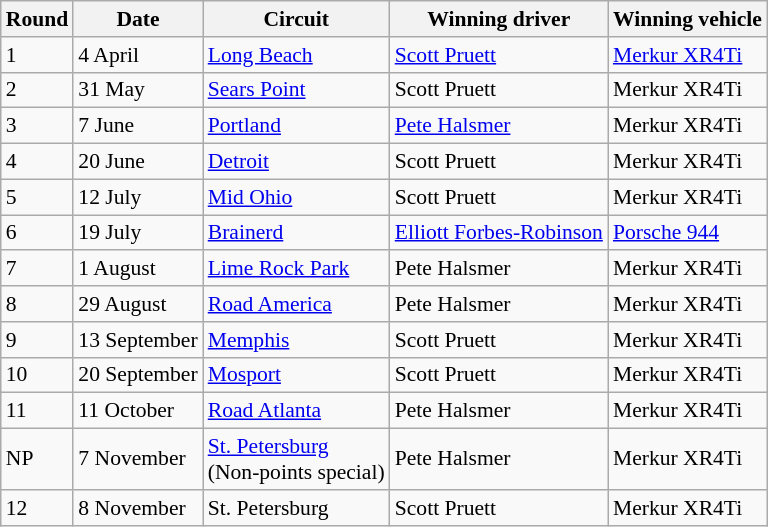<table class="wikitable" style="font-size: 90%;">
<tr>
<th>Round</th>
<th>Date</th>
<th>Circuit</th>
<th>Winning driver</th>
<th>Winning vehicle</th>
</tr>
<tr>
<td>1</td>
<td>4 April</td>
<td><a href='#'>Long Beach</a></td>
<td> <a href='#'>Scott Pruett</a></td>
<td><a href='#'>Merkur XR4Ti</a></td>
</tr>
<tr>
<td>2</td>
<td>31 May</td>
<td><a href='#'>Sears Point</a></td>
<td> Scott Pruett</td>
<td>Merkur XR4Ti</td>
</tr>
<tr>
<td>3</td>
<td>7 June</td>
<td><a href='#'>Portland</a></td>
<td> <a href='#'>Pete Halsmer</a></td>
<td>Merkur XR4Ti</td>
</tr>
<tr>
<td>4</td>
<td>20 June</td>
<td><a href='#'>Detroit</a></td>
<td> Scott Pruett</td>
<td>Merkur XR4Ti</td>
</tr>
<tr>
<td>5</td>
<td>12 July</td>
<td><a href='#'>Mid Ohio</a></td>
<td> Scott Pruett</td>
<td>Merkur XR4Ti</td>
</tr>
<tr>
<td>6</td>
<td>19 July</td>
<td><a href='#'>Brainerd</a></td>
<td> <a href='#'>Elliott Forbes-Robinson</a></td>
<td><a href='#'>Porsche 944</a></td>
</tr>
<tr>
<td>7</td>
<td>1 August</td>
<td><a href='#'>Lime Rock Park</a></td>
<td> Pete Halsmer</td>
<td>Merkur XR4Ti</td>
</tr>
<tr>
<td>8</td>
<td>29 August</td>
<td><a href='#'>Road America</a></td>
<td> Pete Halsmer</td>
<td>Merkur XR4Ti</td>
</tr>
<tr>
<td>9</td>
<td>13 September</td>
<td><a href='#'>Memphis</a></td>
<td> Scott Pruett</td>
<td>Merkur XR4Ti</td>
</tr>
<tr>
<td>10</td>
<td>20 September</td>
<td><a href='#'>Mosport</a></td>
<td> Scott Pruett</td>
<td>Merkur XR4Ti</td>
</tr>
<tr>
<td>11</td>
<td>11 October</td>
<td><a href='#'>Road Atlanta</a></td>
<td> Pete Halsmer</td>
<td>Merkur XR4Ti</td>
</tr>
<tr>
<td>NP</td>
<td>7 November</td>
<td><a href='#'>St. Petersburg</a><br>(Non-points special)</td>
<td> Pete Halsmer</td>
<td>Merkur XR4Ti</td>
</tr>
<tr>
<td>12</td>
<td>8 November</td>
<td>St. Petersburg</td>
<td> Scott Pruett</td>
<td>Merkur XR4Ti</td>
</tr>
</table>
